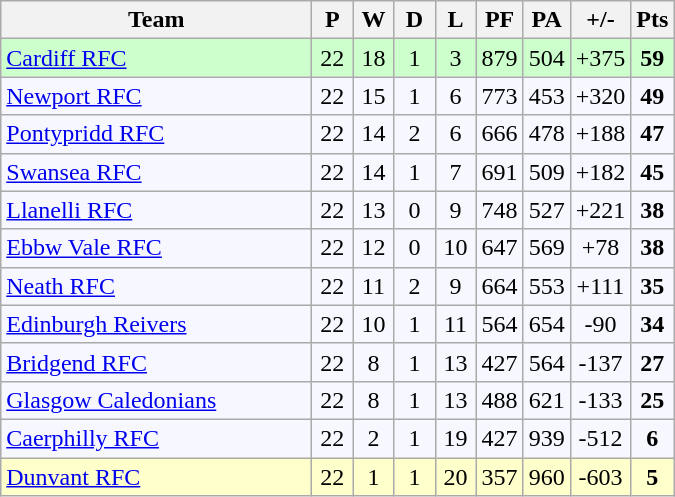<table class="wikitable" style="text-align: center;">
<tr>
<th width="200">Team</th>
<th width="20">P</th>
<th width="20">W</th>
<th width="20">D</th>
<th width="20">L</th>
<th width="20">PF</th>
<th width="20">PA</th>
<th width="25">+/-</th>
<th width="20">Pts</th>
</tr>
<tr bgcolor="#ccffcc">
<td align="left"> <a href='#'>Cardiff RFC</a></td>
<td>22</td>
<td>18</td>
<td>1</td>
<td>3</td>
<td>879</td>
<td>504</td>
<td>+375</td>
<td><strong>59</strong></td>
</tr>
<tr bgcolor="#f7f8ff">
<td align="left"> <a href='#'>Newport RFC</a></td>
<td>22</td>
<td>15</td>
<td>1</td>
<td>6</td>
<td>773</td>
<td>453</td>
<td>+320</td>
<td><strong>49</strong></td>
</tr>
<tr bgcolor="#f7f8ff">
<td align="left"> <a href='#'>Pontypridd RFC</a></td>
<td>22</td>
<td>14</td>
<td>2</td>
<td>6</td>
<td>666</td>
<td>478</td>
<td>+188</td>
<td><strong>47</strong></td>
</tr>
<tr bgcolor="#f7f8ff">
<td align="left"> <a href='#'>Swansea RFC</a></td>
<td>22</td>
<td>14</td>
<td>1</td>
<td>7</td>
<td>691</td>
<td>509</td>
<td>+182</td>
<td><strong>45</strong></td>
</tr>
<tr bgcolor="#f7f8ff">
<td align="left"> <a href='#'>Llanelli RFC</a></td>
<td>22</td>
<td>13</td>
<td>0</td>
<td>9</td>
<td>748</td>
<td>527</td>
<td>+221</td>
<td><strong>38</strong></td>
</tr>
<tr bgcolor="#f7f8ff">
<td align="left"> <a href='#'>Ebbw Vale RFC</a></td>
<td>22</td>
<td>12</td>
<td>0</td>
<td>10</td>
<td>647</td>
<td>569</td>
<td>+78</td>
<td><strong>38</strong></td>
</tr>
<tr bgcolor="#f7f8ff">
<td align="left"> <a href='#'>Neath RFC</a></td>
<td>22</td>
<td>11</td>
<td>2</td>
<td>9</td>
<td>664</td>
<td>553</td>
<td>+111</td>
<td><strong>35</strong></td>
</tr>
<tr bgcolor="#f7f8ff">
<td align="left"> <a href='#'>Edinburgh Reivers</a></td>
<td>22</td>
<td>10</td>
<td>1</td>
<td>11</td>
<td>564</td>
<td>654</td>
<td>-90</td>
<td><strong>34</strong></td>
</tr>
<tr bgcolor="#f7f8ff">
<td align="left"> <a href='#'>Bridgend RFC</a></td>
<td>22</td>
<td>8</td>
<td>1</td>
<td>13</td>
<td>427</td>
<td>564</td>
<td>-137</td>
<td><strong>27</strong></td>
</tr>
<tr bgcolor="#f7f8ff">
<td align="left"> <a href='#'>Glasgow Caledonians</a></td>
<td>22</td>
<td>8</td>
<td>1</td>
<td>13</td>
<td>488</td>
<td>621</td>
<td>-133</td>
<td><strong>25</strong></td>
</tr>
<tr bgcolor="#f7f8ff">
<td align="left"> <a href='#'>Caerphilly RFC</a></td>
<td>22</td>
<td>2</td>
<td>1</td>
<td>19</td>
<td>427</td>
<td>939</td>
<td>-512</td>
<td><strong>6</strong></td>
</tr>
<tr bgcolor="#ffffcc">
<td align="left"> <a href='#'>Dunvant RFC</a></td>
<td>22</td>
<td>1</td>
<td>1</td>
<td>20</td>
<td>357</td>
<td>960</td>
<td>-603</td>
<td><strong>5</strong></td>
</tr>
</table>
